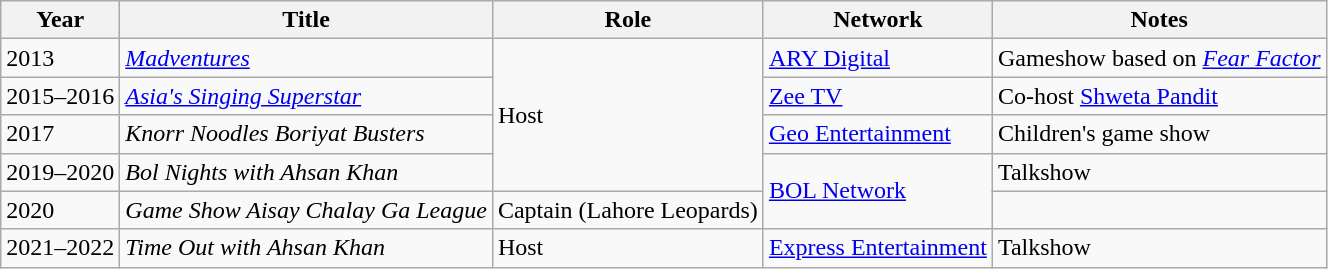<table class="wikitable sortable">
<tr>
<th>Year</th>
<th>Title</th>
<th>Role</th>
<th>Network</th>
<th>Notes</th>
</tr>
<tr>
<td>2013</td>
<td><em><a href='#'>Madventures</a></em></td>
<td rowspan="4">Host</td>
<td><a href='#'>ARY Digital</a></td>
<td>Gameshow based on <em><a href='#'>Fear Factor</a></em></td>
</tr>
<tr>
<td>2015–2016</td>
<td><em><a href='#'>Asia's Singing Superstar</a></em></td>
<td><a href='#'>Zee TV</a></td>
<td>Co-host <a href='#'>Shweta Pandit</a></td>
</tr>
<tr>
<td>2017</td>
<td><em>Knorr Noodles Boriyat Busters</em></td>
<td><a href='#'>Geo Entertainment</a></td>
<td>Children's game show</td>
</tr>
<tr>
<td>2019–2020</td>
<td><em>Bol Nights with Ahsan Khan</em></td>
<td rowspan="2"><a href='#'>BOL Network</a></td>
<td>Talkshow</td>
</tr>
<tr>
<td>2020</td>
<td><em>Game Show Aisay Chalay Ga League</em></td>
<td>Captain (Lahore Leopards)</td>
<td></td>
</tr>
<tr>
<td>2021–2022</td>
<td><em>Time Out with Ahsan Khan</em></td>
<td>Host</td>
<td><a href='#'>Express Entertainment</a></td>
<td>Talkshow</td>
</tr>
</table>
